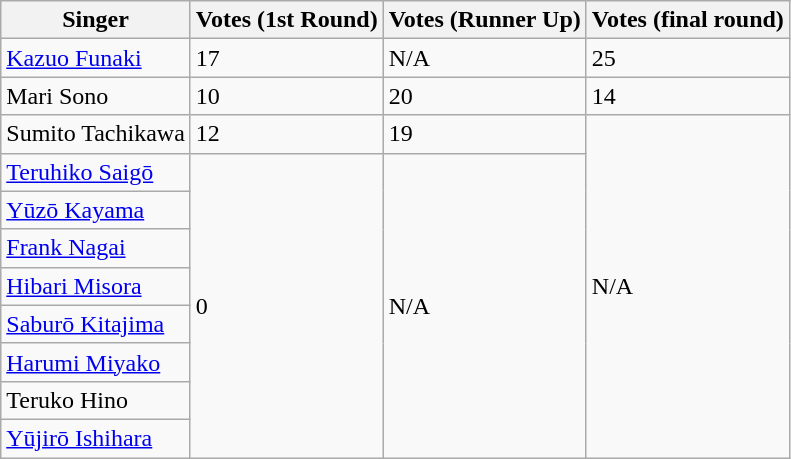<table class="wikitable">
<tr>
<th>Singer</th>
<th>Votes (1st Round)</th>
<th>Votes (Runner Up)</th>
<th>Votes (final round)</th>
</tr>
<tr>
<td><a href='#'>Kazuo Funaki</a></td>
<td>17</td>
<td>N/A</td>
<td>25</td>
</tr>
<tr>
<td>Mari Sono</td>
<td>10</td>
<td>20</td>
<td>14</td>
</tr>
<tr>
<td>Sumito Tachikawa</td>
<td>12</td>
<td>19</td>
<td rowspan=9>N/A</td>
</tr>
<tr>
<td><a href='#'>Teruhiko Saigō</a></td>
<td rowspan=8>0</td>
<td rowspan=8>N/A</td>
</tr>
<tr>
<td><a href='#'>Yūzō Kayama</a></td>
</tr>
<tr>
<td><a href='#'>Frank Nagai</a></td>
</tr>
<tr>
<td><a href='#'>Hibari Misora</a></td>
</tr>
<tr>
<td><a href='#'>Saburō Kitajima</a></td>
</tr>
<tr>
<td><a href='#'>Harumi Miyako</a></td>
</tr>
<tr>
<td>Teruko Hino</td>
</tr>
<tr>
<td><a href='#'>Yūjirō Ishihara</a></td>
</tr>
</table>
